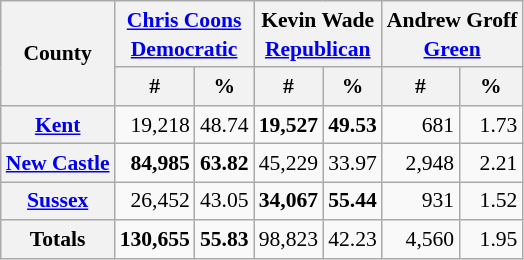<table class="wikitable sortable" style="text-align:right;font-size:90%;line-height:1.3">
<tr>
<th rowspan="2">County</th>
<th colspan="2"><a href='#'>Chris Coons</a><br><a href='#'>Democratic</a></th>
<th colspan="2">Kevin Wade<br><a href='#'>Republican</a></th>
<th colspan="2">Andrew Groff<br><a href='#'>Green</a></th>
</tr>
<tr>
<th data-sort-type="number">#</th>
<th data-sort-type="number">%</th>
<th data-sort-type="number">#</th>
<th data-sort-type="number">%</th>
<th data-sort-type="number">#</th>
<th data-sort-type="number">%</th>
</tr>
<tr>
<th><a href='#'>Kent</a></th>
<td>19,218</td>
<td>48.74</td>
<td><strong>19,527</strong></td>
<td><strong>49.53</strong></td>
<td>681</td>
<td>1.73</td>
</tr>
<tr>
<th><a href='#'>New Castle</a></th>
<td><strong>84,985</strong></td>
<td><strong>63.82</strong></td>
<td>45,229</td>
<td>33.97</td>
<td>2,948</td>
<td>2.21</td>
</tr>
<tr>
<th><a href='#'>Sussex</a></th>
<td>26,452</td>
<td>43.05</td>
<td><strong>34,067</strong></td>
<td><strong>55.44</strong></td>
<td>931</td>
<td>1.52</td>
</tr>
<tr class="sortbottom">
<th>Totals</th>
<td><strong>130,655</strong></td>
<td><strong>55.83</strong></td>
<td>98,823</td>
<td>42.23</td>
<td>4,560</td>
<td>1.95</td>
</tr>
</table>
